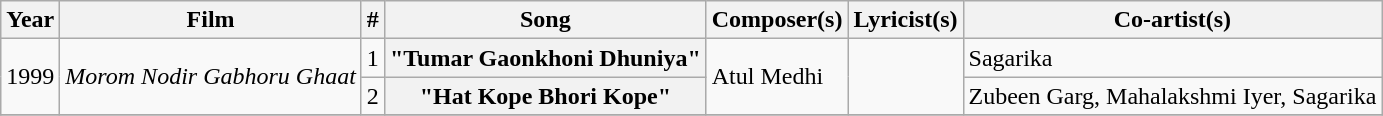<table class="wikitable plainrowheaders">
<tr>
<th scope="col">Year</th>
<th scope="col">Film</th>
<th>#</th>
<th scope="col">Song</th>
<th scope="col">Composer(s)</th>
<th scope="col">Lyricist(s)</th>
<th scope="col">Co-artist(s)</th>
</tr>
<tr>
<td rowspan="2">1999</td>
<td rowspan="2"><em>Morom Nodir Gabhoru Ghaat</em></td>
<td>1</td>
<th scope="row">"Tumar Gaonkhoni Dhuniya"</th>
<td rowspan="2">Atul Medhi</td>
<td rowspan="2"></td>
<td>Sagarika</td>
</tr>
<tr>
<td>2</td>
<th scope="row">"Hat Kope Bhori Kope"</th>
<td>Zubeen Garg, Mahalakshmi Iyer, Sagarika</td>
</tr>
<tr>
</tr>
</table>
